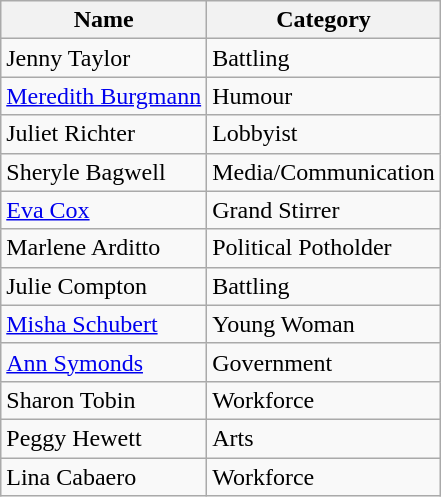<table class="wikitable">
<tr>
<th>Name</th>
<th>Category</th>
</tr>
<tr>
<td>Jenny Taylor</td>
<td>Battling</td>
</tr>
<tr>
<td><a href='#'>Meredith Burgmann</a></td>
<td>Humour</td>
</tr>
<tr>
<td>Juliet Richter</td>
<td>Lobbyist</td>
</tr>
<tr>
<td>Sheryle Bagwell</td>
<td>Media/Communication</td>
</tr>
<tr>
<td><a href='#'>Eva Cox</a></td>
<td>Grand Stirrer</td>
</tr>
<tr>
<td>Marlene Arditto</td>
<td>Political Potholder</td>
</tr>
<tr>
<td>Julie Compton</td>
<td>Battling</td>
</tr>
<tr>
<td><a href='#'>Misha Schubert</a></td>
<td>Young Woman</td>
</tr>
<tr>
<td><a href='#'>Ann Symonds</a></td>
<td>Government</td>
</tr>
<tr>
<td>Sharon Tobin</td>
<td>Workforce</td>
</tr>
<tr>
<td>Peggy Hewett</td>
<td>Arts</td>
</tr>
<tr>
<td>Lina Cabaero</td>
<td>Workforce</td>
</tr>
</table>
